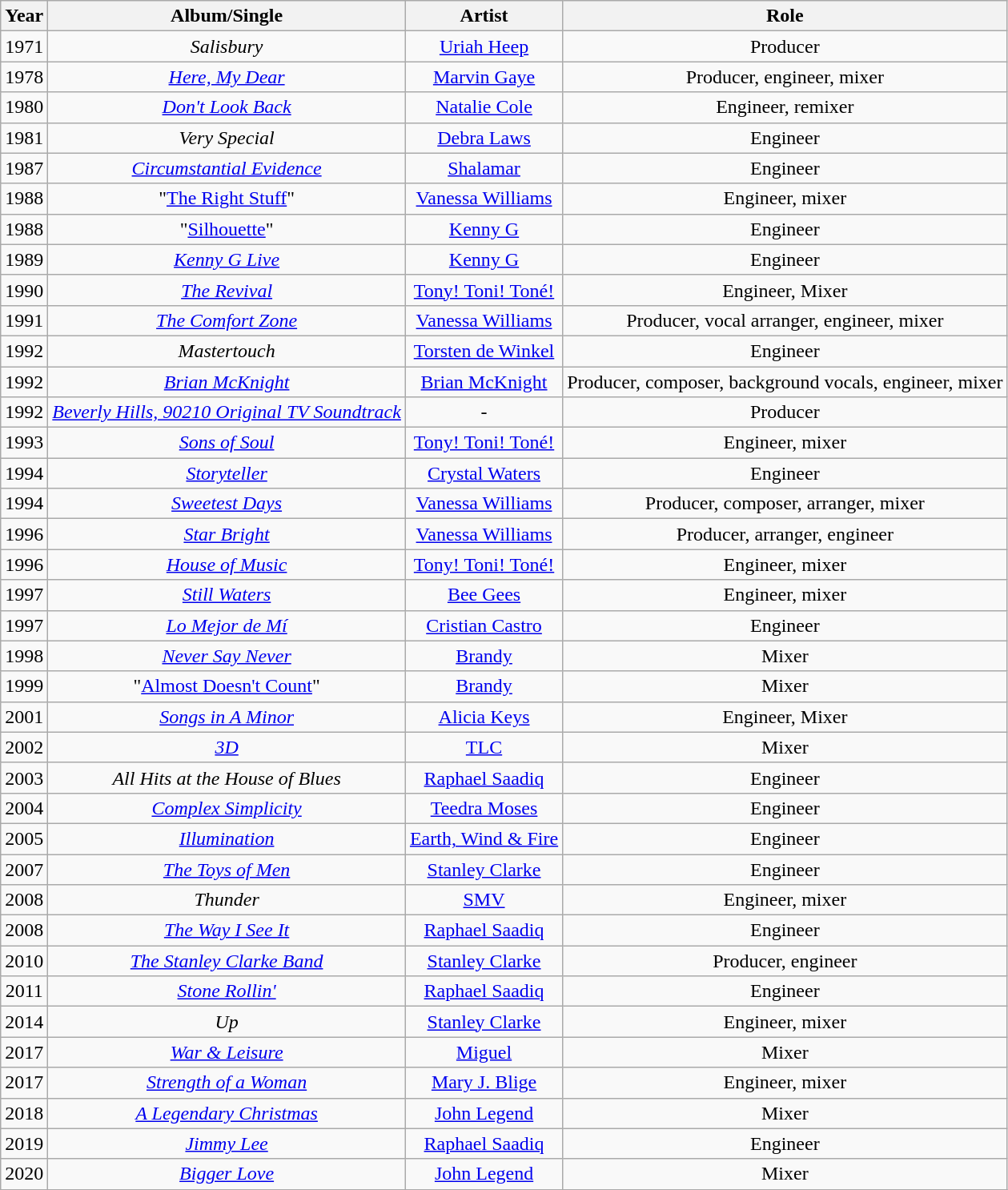<table class="wikitable sortable" style="text-align:center">
<tr>
<th>Year</th>
<th>Album/Single</th>
<th>Artist</th>
<th>Role</th>
</tr>
<tr>
<td>1971</td>
<td><em>Salisbury</em></td>
<td><a href='#'>Uriah Heep</a></td>
<td>Producer</td>
</tr>
<tr>
<td>1978</td>
<td><em><a href='#'>Here, My Dear</a></em></td>
<td><a href='#'>Marvin Gaye</a></td>
<td>Producer, engineer, mixer</td>
</tr>
<tr>
<td>1980</td>
<td><em><a href='#'>Don't Look Back</a></em></td>
<td><a href='#'>Natalie Cole</a></td>
<td>Engineer, remixer</td>
</tr>
<tr>
<td>1981</td>
<td><em>Very Special</em></td>
<td><a href='#'>Debra Laws</a></td>
<td>Engineer</td>
</tr>
<tr>
<td>1987</td>
<td><em><a href='#'>Circumstantial Evidence</a></em></td>
<td><a href='#'>Shalamar</a></td>
<td>Engineer</td>
</tr>
<tr>
<td>1988</td>
<td>"<a href='#'>The Right Stuff</a>"</td>
<td><a href='#'>Vanessa Williams</a></td>
<td>Engineer, mixer</td>
</tr>
<tr>
<td>1988</td>
<td>"<a href='#'>Silhouette</a>"</td>
<td><a href='#'>Kenny G</a></td>
<td>Engineer</td>
</tr>
<tr>
<td>1989</td>
<td><em><a href='#'>Kenny G Live</a></em></td>
<td><a href='#'>Kenny G</a></td>
<td>Engineer</td>
</tr>
<tr>
<td>1990</td>
<td><em><a href='#'>The Revival</a></em></td>
<td><a href='#'>Tony! Toni! Toné!</a></td>
<td>Engineer, Mixer</td>
</tr>
<tr>
<td>1991</td>
<td><em><a href='#'>The Comfort Zone</a></em></td>
<td><a href='#'>Vanessa Williams</a></td>
<td>Producer, vocal arranger, engineer, mixer</td>
</tr>
<tr>
<td>1992</td>
<td><em>Mastertouch</em></td>
<td><a href='#'>Torsten de Winkel</a></td>
<td>Engineer</td>
</tr>
<tr>
<td>1992</td>
<td><em><a href='#'>Brian McKnight</a></em></td>
<td><a href='#'>Brian McKnight</a></td>
<td>Producer, composer, background vocals, engineer, mixer</td>
</tr>
<tr>
<td>1992</td>
<td><em><a href='#'>Beverly Hills, 90210 Original TV Soundtrack</a></em></td>
<td>-</td>
<td>Producer</td>
</tr>
<tr>
<td>1993</td>
<td><em><a href='#'>Sons of Soul</a></em></td>
<td><a href='#'>Tony! Toni! Toné!</a></td>
<td>Engineer, mixer</td>
</tr>
<tr>
<td>1994</td>
<td><em><a href='#'>Storyteller</a></em></td>
<td><a href='#'>Crystal Waters</a></td>
<td>Engineer</td>
</tr>
<tr>
<td>1994</td>
<td><em><a href='#'>Sweetest Days</a></em></td>
<td><a href='#'>Vanessa Williams</a></td>
<td>Producer, composer, arranger, mixer</td>
</tr>
<tr>
<td>1996</td>
<td><em><a href='#'>Star Bright</a></em></td>
<td><a href='#'>Vanessa Williams</a></td>
<td>Producer, arranger, engineer</td>
</tr>
<tr>
<td>1996</td>
<td><em><a href='#'>House of Music</a></em></td>
<td><a href='#'>Tony! Toni! Toné!</a></td>
<td>Engineer, mixer</td>
</tr>
<tr>
<td>1997</td>
<td><em><a href='#'>Still Waters</a></em></td>
<td><a href='#'>Bee Gees</a></td>
<td>Engineer, mixer</td>
</tr>
<tr>
<td>1997</td>
<td><em><a href='#'>Lo Mejor de Mí</a></em></td>
<td><a href='#'>Cristian Castro</a></td>
<td>Engineer</td>
</tr>
<tr>
<td>1998</td>
<td><em><a href='#'>Never Say Never</a></em></td>
<td><a href='#'>Brandy</a></td>
<td>Mixer</td>
</tr>
<tr>
<td>1999</td>
<td>"<a href='#'>Almost Doesn't Count</a>"</td>
<td><a href='#'>Brandy</a></td>
<td>Mixer</td>
</tr>
<tr>
<td>2001</td>
<td><em><a href='#'>Songs in A Minor</a></em></td>
<td><a href='#'>Alicia Keys</a></td>
<td>Engineer, Mixer</td>
</tr>
<tr>
<td>2002</td>
<td><em><a href='#'>3D</a></em></td>
<td><a href='#'>TLC</a></td>
<td>Mixer</td>
</tr>
<tr>
<td>2003</td>
<td><em>All Hits at the House of Blues</em></td>
<td><a href='#'>Raphael Saadiq</a></td>
<td>Engineer</td>
</tr>
<tr>
<td>2004</td>
<td><em><a href='#'>Complex Simplicity</a></em></td>
<td><a href='#'>Teedra Moses</a></td>
<td>Engineer</td>
</tr>
<tr>
<td>2005</td>
<td><em><a href='#'>Illumination</a></em></td>
<td><a href='#'>Earth, Wind & Fire</a></td>
<td>Engineer</td>
</tr>
<tr>
<td>2007</td>
<td><em><a href='#'>The Toys of Men</a></em></td>
<td><a href='#'>Stanley Clarke</a></td>
<td>Engineer</td>
</tr>
<tr>
<td>2008</td>
<td><em>Thunder</em></td>
<td><a href='#'>SMV</a></td>
<td>Engineer, mixer</td>
</tr>
<tr>
<td>2008</td>
<td><em><a href='#'>The Way I See It</a></em></td>
<td><a href='#'>Raphael Saadiq</a></td>
<td>Engineer</td>
</tr>
<tr>
<td>2010</td>
<td><em><a href='#'>The Stanley Clarke Band</a></em></td>
<td><a href='#'>Stanley Clarke</a></td>
<td>Producer, engineer</td>
</tr>
<tr>
<td>2011</td>
<td><em><a href='#'>Stone Rollin'</a></em></td>
<td><a href='#'>Raphael Saadiq</a></td>
<td>Engineer</td>
</tr>
<tr>
<td>2014</td>
<td><em>Up</em></td>
<td><a href='#'>Stanley Clarke</a></td>
<td>Engineer, mixer</td>
</tr>
<tr>
<td>2017</td>
<td><em><a href='#'>War & Leisure</a></em></td>
<td><a href='#'>Miguel</a></td>
<td>Mixer</td>
</tr>
<tr>
<td>2017</td>
<td><em><a href='#'>Strength of a Woman</a></em></td>
<td><a href='#'>Mary J. Blige</a></td>
<td>Engineer, mixer</td>
</tr>
<tr>
<td>2018</td>
<td><em><a href='#'>A Legendary Christmas</a></em></td>
<td><a href='#'>John Legend</a></td>
<td>Mixer</td>
</tr>
<tr>
<td>2019</td>
<td><em><a href='#'>Jimmy Lee</a></em></td>
<td><a href='#'>Raphael Saadiq</a></td>
<td>Engineer</td>
</tr>
<tr>
<td>2020</td>
<td><em><a href='#'>Bigger Love</a></em></td>
<td><a href='#'>John Legend</a></td>
<td>Mixer</td>
</tr>
<tr>
</tr>
</table>
